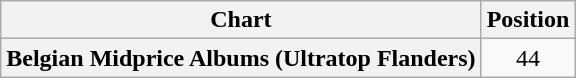<table class="wikitable sortable plainrowheaders" style="text-align:center">
<tr>
<th scope="col">Chart</th>
<th scope="col">Position</th>
</tr>
<tr>
<th scope="row">Belgian Midprice Albums (Ultratop Flanders)</th>
<td>44</td>
</tr>
</table>
